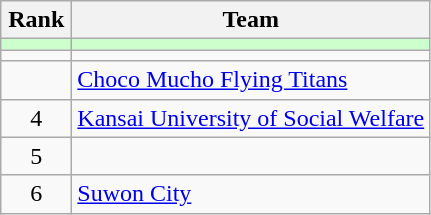<table class="wikitable" style="text-align: center;">
<tr>
<th width=40>Rank</th>
<th>Team</th>
</tr>
<tr bgcolor=#ccffcc>
<td></td>
<td align=left></td>
</tr>
<tr>
<td></td>
<td align=left></td>
</tr>
<tr>
<td></td>
<td align=left> <a href='#'>Choco Mucho Flying Titans</a></td>
</tr>
<tr>
<td>4</td>
<td align=left> <a href='#'>Kansai University of Social Welfare</a></td>
</tr>
<tr>
<td>5</td>
<td align=left></td>
</tr>
<tr>
<td>6</td>
<td align=left> <a href='#'>Suwon City</a></td>
</tr>
</table>
